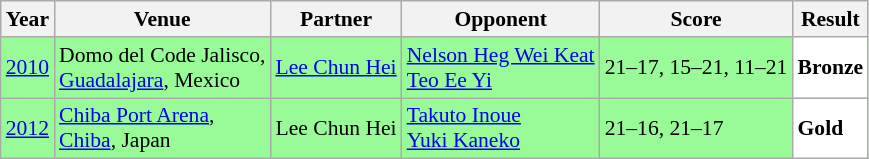<table class="sortable wikitable" style="font-size: 90%">
<tr>
<th>Year</th>
<th>Venue</th>
<th>Partner</th>
<th>Opponent</th>
<th>Score</th>
<th>Result</th>
</tr>
<tr style="background:#98FB98">
<td align="center"><a href='#'>2010</a></td>
<td align="left">Domo del Code Jalisco,<br><a href='#'>Guadalajara</a>, Mexico</td>
<td align="left"> <a href='#'>Lee Chun Hei</a></td>
<td align="left"> <a href='#'>Nelson Heg Wei Keat</a><br> <a href='#'>Teo Ee Yi</a></td>
<td align="left">21–17, 15–21, 11–21</td>
<td style="text-align:left; background:white"> <strong>Bronze</strong></td>
</tr>
<tr style="background:#98FB98">
<td align="center"><a href='#'>2012</a></td>
<td align="left"><a href='#'>Chiba Port Arena</a>,<br><a href='#'>Chiba</a>, Japan</td>
<td align="left"> Lee Chun Hei</td>
<td align="left"> <a href='#'>Takuto Inoue</a><br> <a href='#'>Yuki Kaneko</a></td>
<td align="left">21–16, 21–17</td>
<td style="text-align:left; background:white"> <strong>Gold</strong></td>
</tr>
</table>
